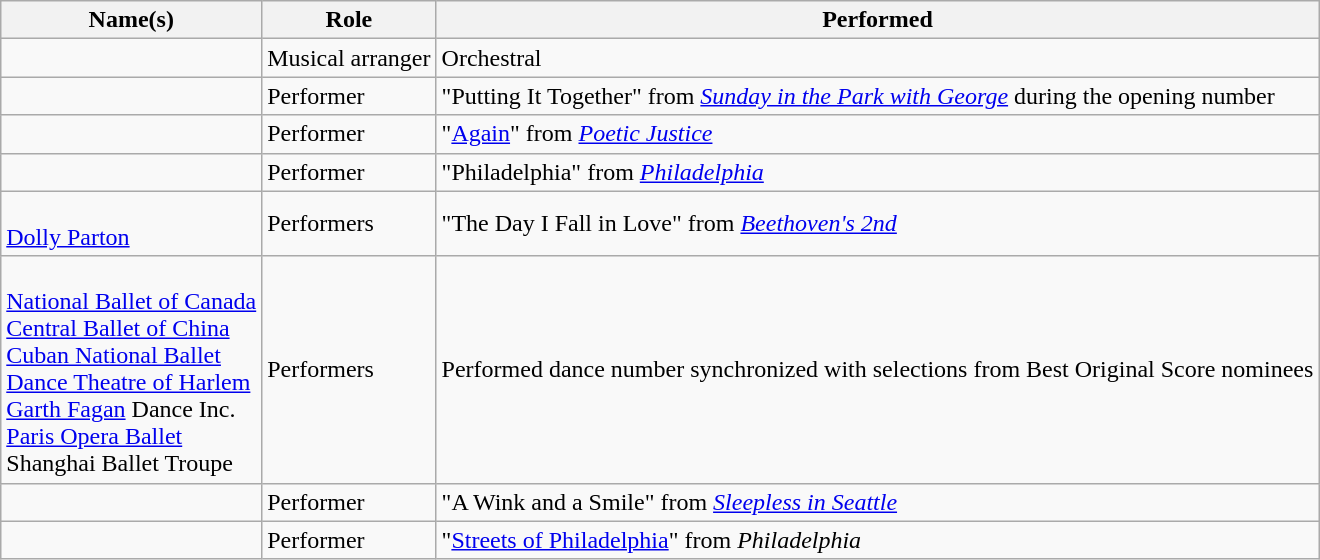<table class="wikitable sortable">
<tr>
<th>Name(s)</th>
<th>Role</th>
<th>Performed</th>
</tr>
<tr>
<td></td>
<td>Musical arranger</td>
<td>Orchestral</td>
</tr>
<tr>
<td></td>
<td>Performer</td>
<td>"Putting It Together" from <em><a href='#'>Sunday in the Park with George</a></em> during the opening number</td>
</tr>
<tr>
<td></td>
<td>Performer</td>
<td>"<a href='#'>Again</a>" from <em><a href='#'>Poetic Justice</a></em></td>
</tr>
<tr>
<td></td>
<td>Performer</td>
<td>"Philadelphia" from <em><a href='#'>Philadelphia</a></em></td>
</tr>
<tr>
<td><br><a href='#'>Dolly Parton</a></td>
<td>Performers</td>
<td>"The Day I Fall in Love" from <em><a href='#'>Beethoven's 2nd</a></em></td>
</tr>
<tr>
<td><br><a href='#'>National Ballet of Canada</a><br><a href='#'>Central Ballet of China</a><br><a href='#'>Cuban National Ballet</a><br><a href='#'>Dance Theatre of Harlem</a><br><a href='#'>Garth Fagan</a> Dance Inc.<br><a href='#'>Paris Opera Ballet</a><br>Shanghai Ballet Troupe</td>
<td>Performers</td>
<td>Performed dance number synchronized with selections from Best Original Score nominees</td>
</tr>
<tr>
<td></td>
<td>Performer</td>
<td>"A Wink and a Smile" from <em><a href='#'>Sleepless in Seattle</a></em></td>
</tr>
<tr>
<td></td>
<td>Performer</td>
<td>"<a href='#'>Streets of Philadelphia</a>" from <em>Philadelphia</em></td>
</tr>
</table>
